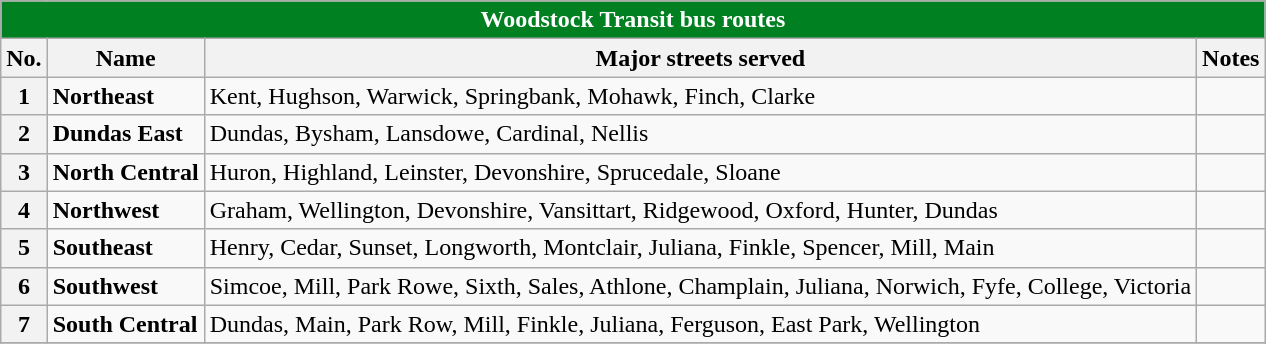<table class="wikitable">
<tr>
<th style="background: #008020; font-size:100%; color:#FFFFFF;" colspan="4">Woodstock Transit bus routes</th>
</tr>
<tr>
<th>No.</th>
<th>Name</th>
<th>Major streets served</th>
<th>Notes</th>
</tr>
<tr>
<th>1</th>
<td><strong>Northeast</strong></td>
<td>Kent, Hughson, Warwick, Springbank, Mohawk, Finch, Clarke</td>
<td></td>
</tr>
<tr>
<th>2</th>
<td><strong>Dundas East</strong></td>
<td>Dundas, Bysham, Lansdowe, Cardinal, Nellis</td>
<td></td>
</tr>
<tr>
<th>3</th>
<td><strong>North Central</strong></td>
<td>Huron, Highland, Leinster, Devonshire, Sprucedale, Sloane</td>
<td></td>
</tr>
<tr>
<th>4</th>
<td><strong>Northwest</strong></td>
<td>Graham, Wellington, Devonshire, Vansittart, Ridgewood, Oxford, Hunter, Dundas</td>
<td></td>
</tr>
<tr>
<th>5</th>
<td><strong>Southeast</strong></td>
<td>Henry, Cedar, Sunset, Longworth, Montclair, Juliana, Finkle, Spencer, Mill, Main</td>
<td></td>
</tr>
<tr>
<th>6</th>
<td><strong>Southwest</strong></td>
<td>Simcoe, Mill, Park Rowe, Sixth, Sales, Athlone, Champlain, Juliana, Norwich, Fyfe, College, Victoria</td>
<td></td>
</tr>
<tr>
<th>7</th>
<td><strong>South Central</strong></td>
<td>Dundas, Main, Park Row, Mill, Finkle, Juliana, Ferguson, East Park, Wellington</td>
<td></td>
</tr>
<tr>
</tr>
</table>
